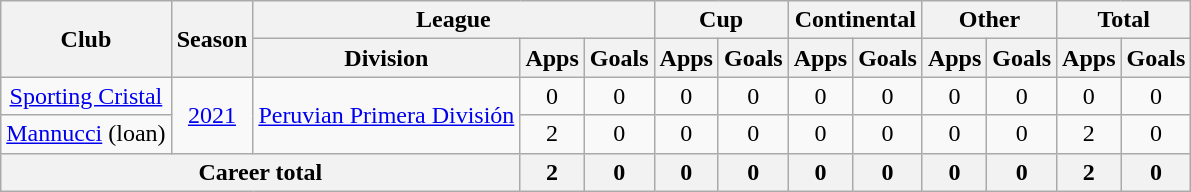<table class="wikitable" style="text-align: center">
<tr>
<th rowspan="2">Club</th>
<th rowspan="2">Season</th>
<th colspan="3">League</th>
<th colspan="2">Cup</th>
<th colspan="2">Continental</th>
<th colspan="2">Other</th>
<th colspan="2">Total</th>
</tr>
<tr>
<th>Division</th>
<th>Apps</th>
<th>Goals</th>
<th>Apps</th>
<th>Goals</th>
<th>Apps</th>
<th>Goals</th>
<th>Apps</th>
<th>Goals</th>
<th>Apps</th>
<th>Goals</th>
</tr>
<tr>
<td><a href='#'>Sporting Cristal</a></td>
<td rowspan="2"><a href='#'>2021</a></td>
<td rowspan="2"><a href='#'>Peruvian Primera División</a></td>
<td>0</td>
<td>0</td>
<td>0</td>
<td>0</td>
<td>0</td>
<td>0</td>
<td>0</td>
<td>0</td>
<td>0</td>
<td>0</td>
</tr>
<tr>
<td><a href='#'>Mannucci</a> (loan)</td>
<td>2</td>
<td>0</td>
<td>0</td>
<td>0</td>
<td>0</td>
<td>0</td>
<td>0</td>
<td>0</td>
<td>2</td>
<td>0</td>
</tr>
<tr>
<th colspan="3"><strong>Career total</strong></th>
<th>2</th>
<th>0</th>
<th>0</th>
<th>0</th>
<th>0</th>
<th>0</th>
<th>0</th>
<th>0</th>
<th>2</th>
<th>0</th>
</tr>
</table>
